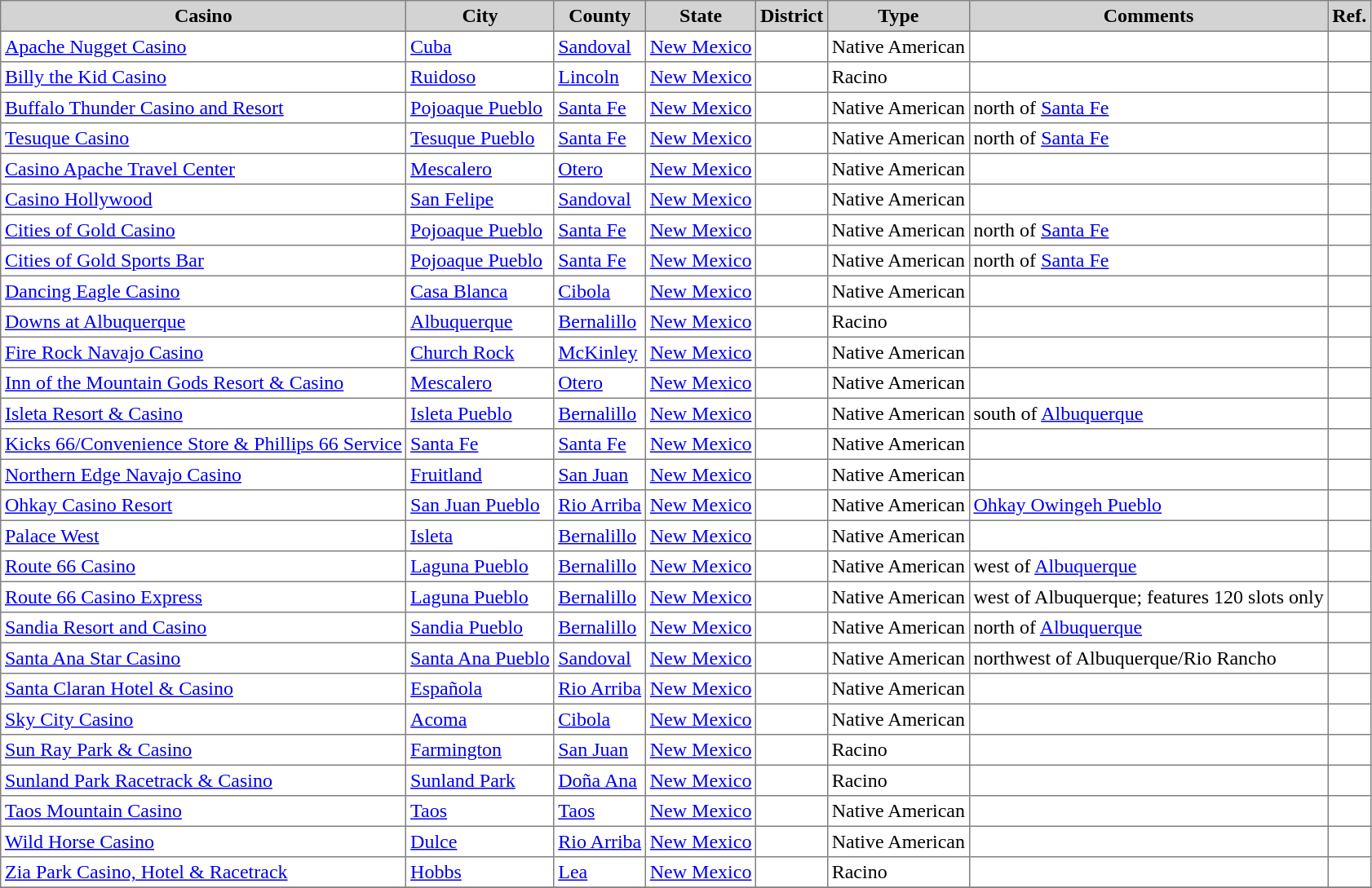<table class="toccolours sortable" border="1" cellpadding="3" style="border-collapse:collapse">
<tr bgcolor=lightgrey>
<th>Casino</th>
<th>City</th>
<th>County</th>
<th>State</th>
<th>District</th>
<th>Type</th>
<th>Comments</th>
<th>Ref.<br><onlyinclude></th>
</tr>
<tr>
<td><a href='#'>Apache Nugget Casino</a></td>
<td><a href='#'>Cuba</a></td>
<td><a href='#'>Sandoval</a></td>
<td><a href='#'>New Mexico</a></td>
<td></td>
<td>Native American</td>
<td></td>
<td></td>
</tr>
<tr>
<td><a href='#'>Billy the Kid Casino</a></td>
<td><a href='#'>Ruidoso</a></td>
<td><a href='#'>Lincoln</a></td>
<td><a href='#'>New Mexico</a></td>
<td></td>
<td>Racino</td>
<td></td>
<td></td>
</tr>
<tr>
<td><a href='#'>Buffalo Thunder Casino and Resort</a></td>
<td><a href='#'>Pojoaque Pueblo</a></td>
<td><a href='#'>Santa Fe</a></td>
<td><a href='#'>New Mexico</a></td>
<td></td>
<td>Native American</td>
<td>north of <a href='#'>Santa Fe</a></td>
<td></td>
</tr>
<tr>
<td><a href='#'>Tesuque Casino</a></td>
<td><a href='#'>Tesuque Pueblo</a></td>
<td><a href='#'>Santa Fe</a></td>
<td><a href='#'>New Mexico</a></td>
<td></td>
<td>Native American</td>
<td>north of <a href='#'>Santa Fe</a></td>
<td></td>
</tr>
<tr>
<td><a href='#'>Casino Apache Travel Center</a></td>
<td><a href='#'>Mescalero</a></td>
<td><a href='#'>Otero</a></td>
<td><a href='#'>New Mexico</a></td>
<td></td>
<td>Native American</td>
<td></td>
<td></td>
</tr>
<tr>
<td><a href='#'>Casino Hollywood</a></td>
<td><a href='#'>San Felipe</a></td>
<td><a href='#'>Sandoval</a></td>
<td><a href='#'>New Mexico</a></td>
<td></td>
<td>Native American</td>
<td></td>
<td></td>
</tr>
<tr>
<td><a href='#'>Cities of Gold Casino</a></td>
<td><a href='#'>Pojoaque Pueblo</a></td>
<td><a href='#'>Santa Fe</a></td>
<td><a href='#'>New Mexico</a></td>
<td></td>
<td>Native American</td>
<td>north of <a href='#'>Santa Fe</a></td>
<td></td>
</tr>
<tr>
<td><a href='#'>Cities of Gold Sports Bar</a></td>
<td><a href='#'>Pojoaque Pueblo</a></td>
<td><a href='#'>Santa Fe</a></td>
<td><a href='#'>New Mexico</a></td>
<td></td>
<td>Native American</td>
<td>north of <a href='#'>Santa Fe</a></td>
<td></td>
</tr>
<tr>
<td><a href='#'>Dancing Eagle Casino</a></td>
<td><a href='#'>Casa Blanca</a></td>
<td><a href='#'>Cibola</a></td>
<td><a href='#'>New Mexico</a></td>
<td></td>
<td>Native American</td>
<td></td>
<td></td>
</tr>
<tr>
<td><a href='#'>Downs at Albuquerque</a></td>
<td><a href='#'>Albuquerque</a></td>
<td><a href='#'>Bernalillo</a></td>
<td><a href='#'>New Mexico</a></td>
<td></td>
<td>Racino</td>
<td></td>
<td></td>
</tr>
<tr>
<td><a href='#'>Fire Rock Navajo Casino</a></td>
<td><a href='#'>Church Rock</a></td>
<td><a href='#'>McKinley</a></td>
<td><a href='#'>New Mexico</a></td>
<td></td>
<td>Native American</td>
<td></td>
<td></td>
</tr>
<tr>
<td><a href='#'>Inn of the Mountain Gods Resort & Casino</a></td>
<td><a href='#'>Mescalero</a></td>
<td><a href='#'>Otero</a></td>
<td><a href='#'>New Mexico</a></td>
<td></td>
<td>Native American</td>
<td></td>
<td></td>
</tr>
<tr>
<td><a href='#'>Isleta Resort & Casino</a></td>
<td><a href='#'>Isleta Pueblo</a></td>
<td><a href='#'>Bernalillo</a></td>
<td><a href='#'>New Mexico</a></td>
<td></td>
<td>Native American</td>
<td>south of <a href='#'>Albuquerque</a></td>
<td></td>
</tr>
<tr>
<td><a href='#'>Kicks 66/Convenience Store & Phillips 66 Service</a></td>
<td><a href='#'>Santa Fe</a></td>
<td><a href='#'>Santa Fe</a></td>
<td><a href='#'>New Mexico</a></td>
<td></td>
<td>Native American</td>
<td></td>
<td></td>
</tr>
<tr>
<td><a href='#'>Northern Edge Navajo Casino</a></td>
<td><a href='#'>Fruitland</a></td>
<td><a href='#'>San Juan</a></td>
<td><a href='#'>New Mexico</a></td>
<td></td>
<td>Native American</td>
<td></td>
<td></td>
</tr>
<tr>
<td><a href='#'>Ohkay Casino Resort</a></td>
<td><a href='#'>San Juan Pueblo</a></td>
<td><a href='#'>Rio Arriba</a></td>
<td><a href='#'>New Mexico</a></td>
<td></td>
<td>Native American</td>
<td><a href='#'>Ohkay Owingeh Pueblo</a></td>
<td></td>
</tr>
<tr>
<td><a href='#'>Palace West</a></td>
<td><a href='#'>Isleta</a></td>
<td><a href='#'>Bernalillo</a></td>
<td><a href='#'>New Mexico</a></td>
<td></td>
<td>Native American</td>
<td></td>
<td></td>
</tr>
<tr>
<td><a href='#'>Route 66 Casino</a></td>
<td><a href='#'>Laguna Pueblo</a></td>
<td><a href='#'>Bernalillo</a></td>
<td><a href='#'>New Mexico</a></td>
<td></td>
<td>Native American</td>
<td>west of <a href='#'>Albuquerque</a></td>
<td></td>
</tr>
<tr>
<td><a href='#'>Route 66 Casino Express</a></td>
<td><a href='#'>Laguna Pueblo</a></td>
<td><a href='#'>Bernalillo</a></td>
<td><a href='#'>New Mexico</a></td>
<td></td>
<td>Native American</td>
<td>west of Albuquerque; features 120 slots only</td>
<td></td>
</tr>
<tr>
<td><a href='#'>Sandia Resort and Casino</a></td>
<td><a href='#'>Sandia Pueblo</a></td>
<td><a href='#'>Bernalillo</a></td>
<td><a href='#'>New Mexico</a></td>
<td></td>
<td>Native American</td>
<td>north of <a href='#'>Albuquerque</a></td>
<td></td>
</tr>
<tr>
<td><a href='#'>Santa Ana Star Casino</a></td>
<td><a href='#'>Santa Ana Pueblo</a></td>
<td><a href='#'>Sandoval</a></td>
<td><a href='#'>New Mexico</a></td>
<td></td>
<td>Native American</td>
<td>northwest of Albuquerque/Rio Rancho</td>
<td></td>
</tr>
<tr>
<td><a href='#'>Santa Claran Hotel & Casino</a></td>
<td><a href='#'>Española</a></td>
<td><a href='#'>Rio Arriba</a></td>
<td><a href='#'>New Mexico</a></td>
<td></td>
<td>Native American</td>
<td></td>
<td></td>
</tr>
<tr>
<td><a href='#'>Sky City Casino</a></td>
<td><a href='#'>Acoma</a></td>
<td><a href='#'>Cibola</a></td>
<td><a href='#'>New Mexico</a></td>
<td></td>
<td>Native American</td>
<td></td>
<td></td>
</tr>
<tr>
<td><a href='#'>Sun Ray Park & Casino</a></td>
<td><a href='#'>Farmington</a></td>
<td><a href='#'>San Juan</a></td>
<td><a href='#'>New Mexico</a></td>
<td></td>
<td>Racino</td>
<td></td>
<td></td>
</tr>
<tr>
<td><a href='#'>Sunland Park Racetrack & Casino</a></td>
<td><a href='#'>Sunland Park</a></td>
<td><a href='#'>Doña Ana</a></td>
<td><a href='#'>New Mexico</a></td>
<td></td>
<td>Racino</td>
<td></td>
<td></td>
</tr>
<tr>
<td><a href='#'>Taos Mountain Casino</a></td>
<td><a href='#'>Taos</a></td>
<td><a href='#'>Taos</a></td>
<td><a href='#'>New Mexico</a></td>
<td></td>
<td>Native American</td>
<td></td>
<td></td>
</tr>
<tr>
<td><a href='#'>Wild Horse Casino</a></td>
<td><a href='#'>Dulce</a></td>
<td><a href='#'>Rio Arriba</a></td>
<td><a href='#'>New Mexico</a></td>
<td></td>
<td>Native American</td>
<td></td>
<td></td>
</tr>
<tr>
<td><a href='#'>Zia Park Casino, Hotel & Racetrack</a></td>
<td><a href='#'>Hobbs</a></td>
<td><a href='#'>Lea</a></td>
<td><a href='#'>New Mexico</a></td>
<td></td>
<td>Racino</td>
<td></td>
<td></td>
</tr>
<tr>
</tr>
</table>
